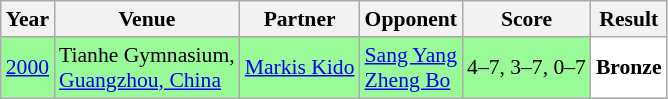<table class="sortable wikitable" style="font-size: 90%">
<tr>
<th>Year</th>
<th>Venue</th>
<th>Partner</th>
<th>Opponent</th>
<th>Score</th>
<th>Result</th>
</tr>
<tr style="background:#98FB98">
<td align="center"><a href='#'>2000</a></td>
<td align="left">Tianhe Gymnasium,<br><a href='#'>Guangzhou, China</a></td>
<td align="left"> <a href='#'>Markis Kido</a></td>
<td align="left"> <a href='#'>Sang Yang</a> <br>  <a href='#'>Zheng Bo</a></td>
<td align="left">4–7, 3–7, 0–7</td>
<td style="text-align:left; background:white"> <strong>Bronze</strong></td>
</tr>
</table>
